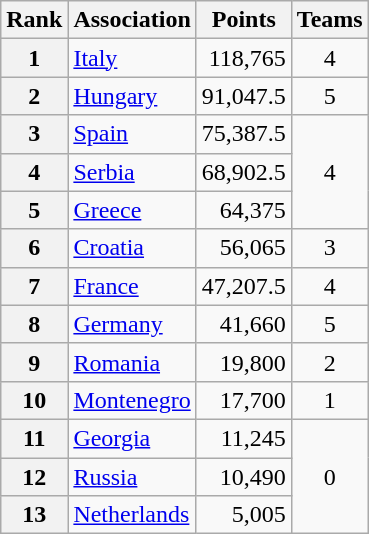<table class="wikitable">
<tr>
<th>Rank</th>
<th>Association</th>
<th>Points</th>
<th>Teams</th>
</tr>
<tr>
<th>1</th>
<td> <a href='#'>Italy</a></td>
<td align=right>118,765</td>
<td align=center rowspan=1>4</td>
</tr>
<tr>
<th>2</th>
<td> <a href='#'>Hungary</a></td>
<td align=right>91,047.5</td>
<td align=center rowspan=1>5</td>
</tr>
<tr>
<th>3</th>
<td> <a href='#'>Spain</a></td>
<td align=right>75,387.5</td>
<td align=center rowspan=3>4</td>
</tr>
<tr>
<th>4</th>
<td> <a href='#'>Serbia</a></td>
<td align=right>68,902.5</td>
</tr>
<tr>
<th>5</th>
<td> <a href='#'>Greece</a></td>
<td align=right>64,375</td>
</tr>
<tr>
<th>6</th>
<td> <a href='#'>Croatia</a></td>
<td align="right">56,065</td>
<td align=center rowspan=1>3</td>
</tr>
<tr>
<th>7</th>
<td> <a href='#'>France</a></td>
<td align="right">47,207.5</td>
<td align=center rowspan=1>4</td>
</tr>
<tr>
<th>8</th>
<td> <a href='#'>Germany</a></td>
<td align="right">41,660</td>
<td align=center rowspan=1>5</td>
</tr>
<tr>
<th>9</th>
<td> <a href='#'>Romania</a></td>
<td align="right">19,800</td>
<td align=center rowspan=1>2</td>
</tr>
<tr>
<th>10</th>
<td> <a href='#'>Montenegro</a></td>
<td align="right">17,700</td>
<td align=center rowspan=1>1</td>
</tr>
<tr>
<th>11</th>
<td> <a href='#'>Georgia</a></td>
<td align="right">11,245</td>
<td align=center rowspan=3>0</td>
</tr>
<tr>
<th>12</th>
<td> <a href='#'>Russia</a></td>
<td align="right">10,490</td>
</tr>
<tr |>
<th>13</th>
<td> <a href='#'>Netherlands</a></td>
<td align="right">5,005</td>
</tr>
</table>
